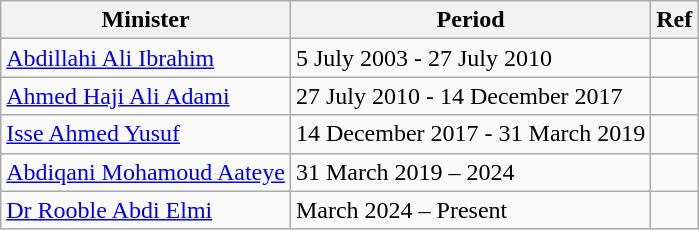<table class=wikitable>
<tr>
<th>Minister</th>
<th>Period</th>
<th>Ref</th>
</tr>
<tr>
<td><a href='#'>Abdillahi Ali Ibrahim</a></td>
<td>5 July 2003 - 27 July 2010</td>
<td></td>
</tr>
<tr>
<td><a href='#'>Ahmed Haji Ali Adami</a></td>
<td>27 July 2010 - 14 December 2017</td>
<td></td>
</tr>
<tr>
<td><a href='#'>Isse Ahmed Yusuf</a></td>
<td>14 December 2017 - 31 March 2019</td>
<td></td>
</tr>
<tr>
<td><a href='#'>Abdiqani Mohamoud Aateye</a></td>
<td>31 March 2019 – 2024</td>
<td></td>
</tr>
<tr>
<td><a href='#'>Dr Rooble Abdi Elmi</a></td>
<td>March 2024 – Present</td>
<td></td>
</tr>
</table>
